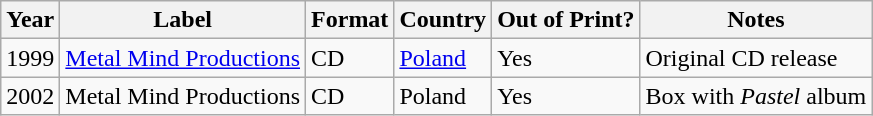<table class="wikitable">
<tr>
<th>Year</th>
<th>Label</th>
<th>Format</th>
<th>Country</th>
<th>Out of Print?</th>
<th>Notes</th>
</tr>
<tr>
<td>1999</td>
<td><a href='#'>Metal Mind Productions</a></td>
<td>CD</td>
<td><a href='#'>Poland</a></td>
<td>Yes</td>
<td>Original CD release</td>
</tr>
<tr>
<td>2002</td>
<td>Metal Mind Productions</td>
<td>CD</td>
<td>Poland</td>
<td>Yes</td>
<td>Box with <em>Pastel</em> album</td>
</tr>
</table>
